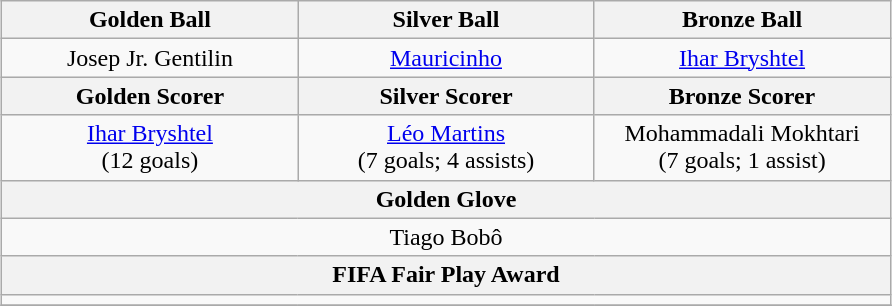<table class="wikitable" style="margin:auto;">
<tr>
<th width=190>Golden Ball</th>
<th width=190>Silver Ball</th>
<th width=190>Bronze Ball</th>
</tr>
<tr>
<td style="text-align:center;"> Josep Jr. Gentilin</td>
<td style="text-align:center;"> <a href='#'>Mauricinho</a></td>
<td style="text-align:center;"> <a href='#'>Ihar Bryshtel</a></td>
</tr>
<tr>
<th>Golden Scorer</th>
<th>Silver Scorer</th>
<th>Bronze Scorer</th>
</tr>
<tr>
<td style="text-align:center;"> <a href='#'>Ihar Bryshtel</a><br>(12 goals)</td>
<td style="text-align:center;"> <a href='#'>Léo Martins</a><br>(7 goals; 4 assists)</td>
<td style="text-align:center;"> Mohammadali Mokhtari<br>(7 goals; 1 assist)</td>
</tr>
<tr>
<th colspan="3">Golden Glove</th>
</tr>
<tr>
<td style="text-align:center;" colspan="3"> Tiago Bobô</td>
</tr>
<tr>
<th colspan="3">FIFA Fair Play Award</th>
</tr>
<tr>
<td style="text-align:center;" colspan="3"></td>
</tr>
<tr>
</tr>
</table>
